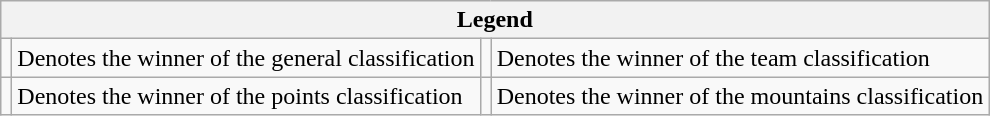<table class="wikitable">
<tr>
<th colspan="4">Legend</th>
</tr>
<tr>
<td></td>
<td>Denotes the winner of the general classification</td>
<td></td>
<td>Denotes the winner of the team classification</td>
</tr>
<tr>
<td></td>
<td>Denotes the winner of the points classification</td>
<td></td>
<td>Denotes the winner of the mountains classification</td>
</tr>
</table>
